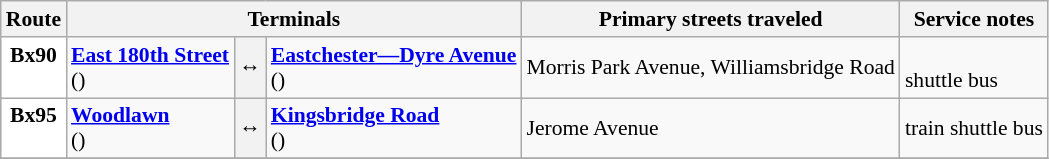<table class="wikitable" style="font-size: 90%;" |>
<tr>
<th>Route</th>
<th colspan=3>Terminals</th>
<th>Primary streets traveled</th>
<th>Service notes</th>
</tr>
<tr>
<td style="text-align:center; background:white; color:black; vertical-align:top;"><strong>Bx90</strong><br></td>
<td><strong><a href='#'>East 180th Street</a></strong><br>()</td>
<th><span>↔</span></th>
<td><strong><a href='#'>Eastchester—Dyre Avenue</a></strong><br>()</td>
<td>Morris Park Avenue, Williamsbridge Road</td>
<td><br> shuttle bus</td>
</tr>
<tr>
<td style="text-align:center; background:white; color:black; vertical-align:top;"><strong>Bx95</strong><br></td>
<td><strong><a href='#'>Woodlawn</a></strong><br>()</td>
<th><span>↔</span></th>
<td><strong><a href='#'>Kingsbridge Road</a></strong><br>()</td>
<td>Jerome Avenue</td>
<td> train shuttle bus</td>
</tr>
<tr>
</tr>
</table>
